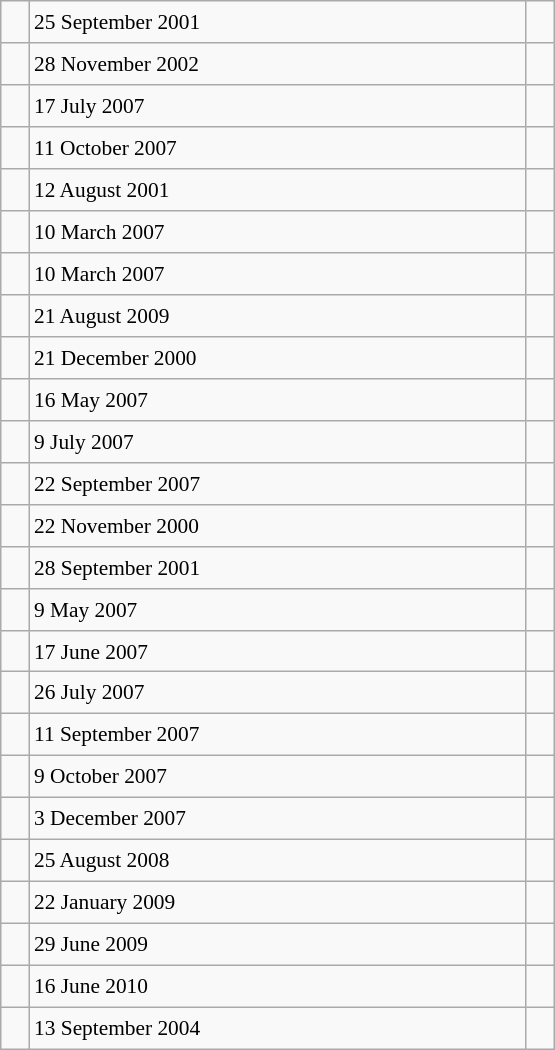<table class="wikitable" style="font-size: 89%; float: left; width: 26em; margin-right: 1em; height: 700px">
<tr>
<td></td>
<td>25 September 2001</td>
<td></td>
</tr>
<tr>
<td></td>
<td>28 November 2002</td>
<td></td>
</tr>
<tr>
<td></td>
<td>17 July 2007</td>
<td></td>
</tr>
<tr>
<td></td>
<td>11 October 2007</td>
<td></td>
</tr>
<tr>
<td></td>
<td>12 August 2001</td>
<td></td>
</tr>
<tr>
<td></td>
<td>10 March 2007</td>
<td></td>
</tr>
<tr>
<td></td>
<td>10 March 2007</td>
<td></td>
</tr>
<tr>
<td></td>
<td>21 August 2009</td>
<td></td>
</tr>
<tr>
<td></td>
<td>21 December 2000</td>
<td></td>
</tr>
<tr>
<td></td>
<td>16 May 2007</td>
<td></td>
</tr>
<tr>
<td></td>
<td>9 July 2007</td>
<td></td>
</tr>
<tr>
<td></td>
<td>22 September 2007</td>
<td></td>
</tr>
<tr>
<td></td>
<td>22 November 2000</td>
<td></td>
</tr>
<tr>
<td></td>
<td>28 September 2001</td>
<td></td>
</tr>
<tr>
<td></td>
<td>9 May 2007</td>
<td></td>
</tr>
<tr>
<td></td>
<td>17 June 2007</td>
<td></td>
</tr>
<tr>
<td></td>
<td>26 July 2007</td>
<td></td>
</tr>
<tr>
<td></td>
<td>11 September 2007</td>
<td></td>
</tr>
<tr>
<td></td>
<td>9 October 2007</td>
<td></td>
</tr>
<tr>
<td></td>
<td>3 December 2007</td>
<td></td>
</tr>
<tr>
<td></td>
<td>25 August 2008</td>
<td></td>
</tr>
<tr>
<td></td>
<td>22 January 2009</td>
<td></td>
</tr>
<tr>
<td></td>
<td>29 June 2009</td>
<td></td>
</tr>
<tr>
<td></td>
<td>16 June 2010</td>
<td></td>
</tr>
<tr>
<td></td>
<td>13 September 2004</td>
<td></td>
</tr>
</table>
